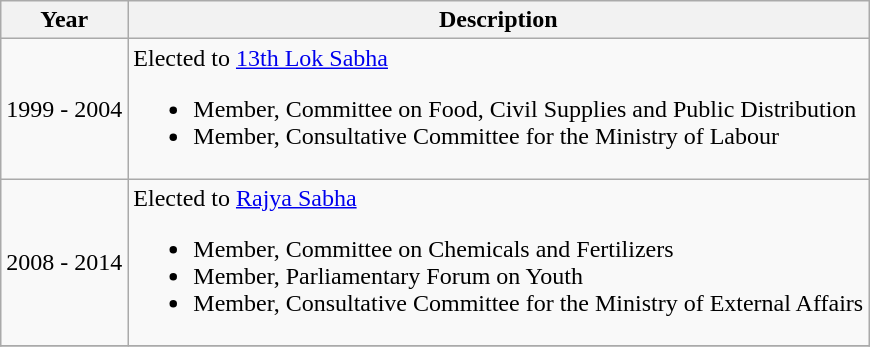<table class="wikitable">
<tr>
<th>Year</th>
<th>Description</th>
</tr>
<tr>
<td>1999 - 2004</td>
<td>Elected to <a href='#'>13th Lok Sabha</a><br><ul><li>Member, Committee on Food, Civil Supplies and Public Distribution </li><li>Member, Consultative Committee for the Ministry of Labour </li></ul></td>
</tr>
<tr>
<td>2008 - 2014</td>
<td>Elected to <a href='#'>Rajya Sabha</a><br><ul><li>Member, Committee on Chemicals and Fertilizers </li><li>Member, Parliamentary Forum on Youth </li><li>Member, Consultative Committee for the Ministry of External Affairs </li></ul></td>
</tr>
<tr>
</tr>
</table>
